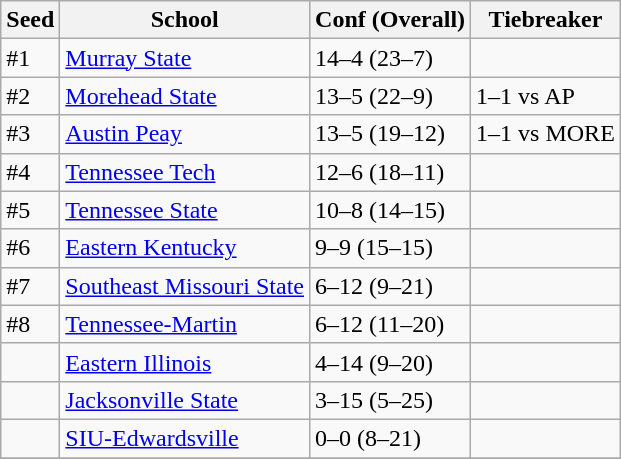<table class="wikitable">
<tr>
<th>Seed</th>
<th>School</th>
<th>Conf (Overall)</th>
<th>Tiebreaker</th>
</tr>
<tr>
<td>#1</td>
<td><a href='#'>Murray State</a></td>
<td>14–4 (23–7)</td>
<td></td>
</tr>
<tr>
<td>#2</td>
<td><a href='#'>Morehead State</a></td>
<td>13–5 (22–9)</td>
<td>1–1 vs AP</td>
</tr>
<tr>
<td>#3</td>
<td><a href='#'>Austin Peay</a></td>
<td>13–5 (19–12)</td>
<td>1–1 vs MORE</td>
</tr>
<tr>
<td>#4</td>
<td><a href='#'>Tennessee Tech</a></td>
<td>12–6 (18–11)</td>
<td></td>
</tr>
<tr>
<td>#5</td>
<td><a href='#'>Tennessee State</a></td>
<td>10–8 (14–15)</td>
<td></td>
</tr>
<tr>
<td>#6</td>
<td><a href='#'>Eastern Kentucky</a></td>
<td>9–9 (15–15)</td>
<td></td>
</tr>
<tr>
<td>#7</td>
<td><a href='#'>Southeast Missouri State</a></td>
<td>6–12 (9–21)</td>
<td></td>
</tr>
<tr>
<td>#8</td>
<td><a href='#'>Tennessee-Martin</a></td>
<td>6–12 (11–20)</td>
<td></td>
</tr>
<tr>
<td></td>
<td><a href='#'>Eastern Illinois</a></td>
<td>4–14 (9–20)</td>
<td></td>
</tr>
<tr>
<td></td>
<td><a href='#'>Jacksonville State</a></td>
<td>3–15 (5–25)</td>
<td></td>
</tr>
<tr>
<td></td>
<td><a href='#'>SIU-Edwardsville</a></td>
<td>0–0 (8–21)</td>
<td></td>
</tr>
<tr>
</tr>
</table>
